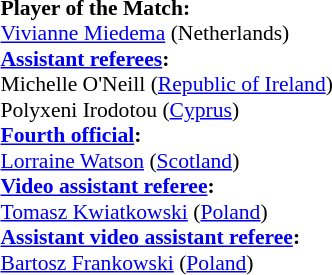<table style="width:100%; font-size:90%;">
<tr>
<td><br><strong>Player of the Match:</strong>
<br><a href='#'>Vivianne Miedema</a> (Netherlands)<br><strong><a href='#'>Assistant referees</a>:</strong>
<br>Michelle O'Neill (<a href='#'>Republic of Ireland</a>)
<br>Polyxeni Irodotou (<a href='#'>Cyprus</a>)
<br><strong><a href='#'>Fourth official</a>:</strong>
<br><a href='#'>Lorraine Watson</a> (<a href='#'>Scotland</a>)
<br><strong><a href='#'>Video assistant referee</a>:</strong>
<br><a href='#'>Tomasz Kwiatkowski</a> (<a href='#'>Poland</a>)
<br><strong><a href='#'>Assistant video assistant referee</a>:</strong>
<br><a href='#'>Bartosz Frankowski</a> (<a href='#'>Poland</a>)</td>
</tr>
</table>
